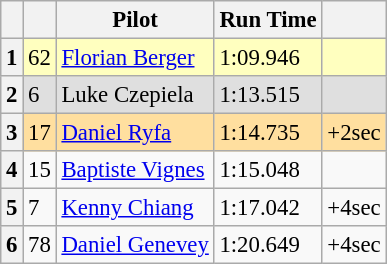<table class="wikitable" style="font-size: 95%;">
<tr>
<th></th>
<th></th>
<th>Pilot</th>
<th>Run Time</th>
<th></th>
</tr>
<tr>
<th>1</th>
<td style="background:#ffffbf;">62</td>
<td style="background:#ffffbf;"> <a href='#'>Florian Berger</a></td>
<td style="background:#ffffbf;">1:09.946</td>
<td style="background:#ffffbf;"></td>
</tr>
<tr>
<th>2</th>
<td style="background:#dfdfdf;">6</td>
<td style="background:#dfdfdf;"> Luke Czepiela</td>
<td style="background:#dfdfdf;">1:13.515</td>
<td style="background:#dfdfdf;"></td>
</tr>
<tr>
<th>3</th>
<td style="background:#ffdf9f;">17</td>
<td style="background:#ffdf9f;"> <a href='#'>Daniel Ryfa</a></td>
<td style="background:#ffdf9f;">1:14.735</td>
<td style="background:#ffdf9f;">+2sec</td>
</tr>
<tr>
<th>4</th>
<td>15</td>
<td> <a href='#'>Baptiste Vignes</a></td>
<td>1:15.048</td>
<td></td>
</tr>
<tr>
<th>5</th>
<td>7</td>
<td> <a href='#'>Kenny Chiang</a></td>
<td>1:17.042</td>
<td>+4sec</td>
</tr>
<tr>
<th>6</th>
<td>78</td>
<td> <a href='#'>Daniel Genevey</a></td>
<td>1:20.649</td>
<td>+4sec</td>
</tr>
</table>
